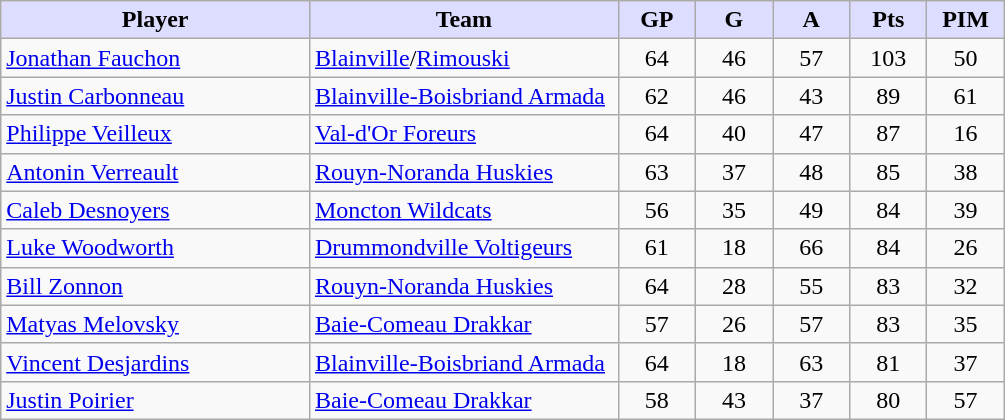<table class="wikitable" style="text-align:center">
<tr>
<th style="background:#ddf; width:30%;">Player</th>
<th style="background:#ddf; width:30%;">Team</th>
<th style="background:#ddf; width:7.5%;">GP</th>
<th style="background:#ddf; width:7.5%;">G</th>
<th style="background:#ddf; width:7.5%;">A</th>
<th style="background:#ddf; width:7.5%;">Pts</th>
<th style="background:#ddf; width:7.5%;">PIM</th>
</tr>
<tr>
<td align=left><a href='#'>Jonathan Fauchon</a></td>
<td align=left><a href='#'>Blainville</a>/<a href='#'>Rimouski</a></td>
<td>64</td>
<td>46</td>
<td>57</td>
<td>103</td>
<td>50</td>
</tr>
<tr>
<td align=left><a href='#'>Justin Carbonneau</a></td>
<td align=left><a href='#'>Blainville-Boisbriand Armada</a></td>
<td>62</td>
<td>46</td>
<td>43</td>
<td>89</td>
<td>61</td>
</tr>
<tr>
<td align=left><a href='#'>Philippe Veilleux</a></td>
<td align=left><a href='#'>Val-d'Or Foreurs</a></td>
<td>64</td>
<td>40</td>
<td>47</td>
<td>87</td>
<td>16</td>
</tr>
<tr>
<td align=left><a href='#'>Antonin Verreault</a></td>
<td align=left><a href='#'>Rouyn-Noranda Huskies</a></td>
<td>63</td>
<td>37</td>
<td>48</td>
<td>85</td>
<td>38</td>
</tr>
<tr>
<td align=left><a href='#'>Caleb Desnoyers</a></td>
<td align=left><a href='#'>Moncton Wildcats</a></td>
<td>56</td>
<td>35</td>
<td>49</td>
<td>84</td>
<td>39</td>
</tr>
<tr>
<td align=left><a href='#'>Luke Woodworth</a></td>
<td align=left><a href='#'>Drummondville Voltigeurs</a></td>
<td>61</td>
<td>18</td>
<td>66</td>
<td>84</td>
<td>26</td>
</tr>
<tr>
<td align=left><a href='#'>Bill Zonnon</a></td>
<td align=left><a href='#'>Rouyn-Noranda Huskies</a></td>
<td>64</td>
<td>28</td>
<td>55</td>
<td>83</td>
<td>32</td>
</tr>
<tr>
<td align=left><a href='#'>Matyas Melovsky</a></td>
<td align=left><a href='#'>Baie-Comeau Drakkar</a></td>
<td>57</td>
<td>26</td>
<td>57</td>
<td>83</td>
<td>35</td>
</tr>
<tr>
<td align=left><a href='#'>Vincent Desjardins</a></td>
<td align=left><a href='#'>Blainville-Boisbriand Armada</a></td>
<td>64</td>
<td>18</td>
<td>63</td>
<td>81</td>
<td>37</td>
</tr>
<tr>
<td align=left><a href='#'>Justin Poirier</a></td>
<td align=left><a href='#'>Baie-Comeau Drakkar</a></td>
<td>58</td>
<td>43</td>
<td>37</td>
<td>80</td>
<td>57</td>
</tr>
</table>
